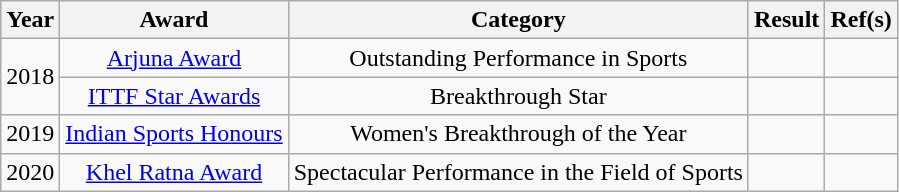<table class="wikitable" style="text-align:center;">
<tr>
<th>Year</th>
<th>Award</th>
<th>Category</th>
<th>Result</th>
<th>Ref(s)</th>
</tr>
<tr>
<td rowspan=2>2018</td>
<td><a href='#'>Arjuna Award</a></td>
<td>Outstanding Performance in Sports</td>
<td></td>
<td></td>
</tr>
<tr>
<td><a href='#'>ITTF Star Awards</a></td>
<td>Breakthrough Star</td>
<td></td>
<td></td>
</tr>
<tr>
<td>2019</td>
<td><a href='#'>Indian Sports Honours</a></td>
<td>Women's Breakthrough of the Year</td>
<td></td>
<td></td>
</tr>
<tr>
<td>2020</td>
<td><a href='#'>Khel Ratna Award</a></td>
<td>Spectacular Performance in the Field of Sports</td>
<td></td>
<td></td>
</tr>
</table>
